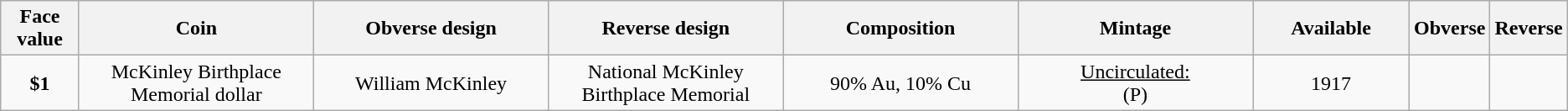<table class="wikitable">
<tr>
<th width="5%">Face value</th>
<th width="15%">Coin</th>
<th width="15%">Obverse design</th>
<th width="15%">Reverse design</th>
<th width="15%">Composition</th>
<th width="15%">Mintage</th>
<th width="10%">Available</th>
<th>Obverse</th>
<th>Reverse</th>
</tr>
<tr>
<td align="center"><strong>$1</strong></td>
<td align="center">McKinley Birthplace Memorial dollar</td>
<td align="center">William McKinley</td>
<td align="center">National McKinley Birthplace Memorial</td>
<td align="center">90% Au, 10% Cu</td>
<td align="center"><u>Uncirculated:</u><br> (P)</td>
<td align="center">1917</td>
<td></td>
<td></td>
</tr>
</table>
